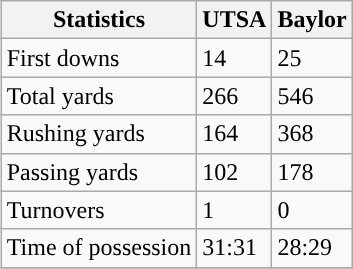<table class="wikitable" style="float: right;">
<tr>
<th>Statistics</th>
<th>UTSA</th>
<th>Baylor</th>
</tr>
<tr>
<td>First downs</td>
<td>14</td>
<td>25</td>
</tr>
<tr>
<td>Total yards</td>
<td>266</td>
<td>546</td>
</tr>
<tr>
<td>Rushing yards</td>
<td>164</td>
<td>368</td>
</tr>
<tr>
<td>Passing yards</td>
<td>102</td>
<td>178</td>
</tr>
<tr>
<td>Turnovers</td>
<td>1</td>
<td>0</td>
</tr>
<tr>
<td>Time of possession</td>
<td>31:31</td>
<td>28:29</td>
</tr>
<tr>
</tr>
</table>
